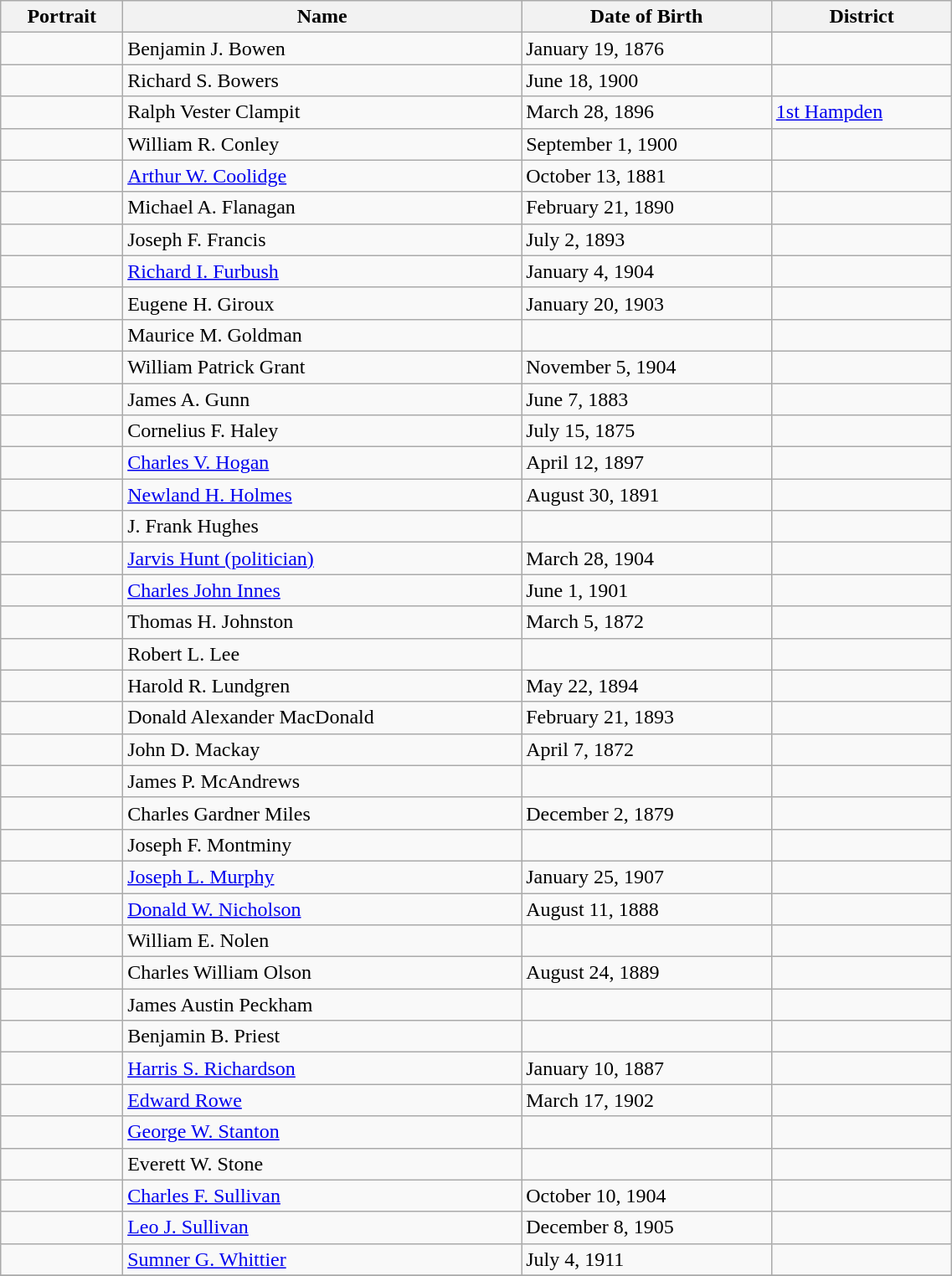<table class='wikitable sortable' style="width:60%">
<tr>
<th>Portrait</th>
<th>Name </th>
<th data-sort-type=date>Date of Birth </th>
<th>District </th>
</tr>
<tr>
<td></td>
<td>Benjamin J. Bowen</td>
<td>January 19, 1876</td>
<td></td>
</tr>
<tr>
<td></td>
<td>Richard S. Bowers</td>
<td>June 18, 1900</td>
<td></td>
</tr>
<tr>
<td></td>
<td>Ralph Vester Clampit</td>
<td>March 28, 1896</td>
<td><a href='#'>1st Hampden</a></td>
</tr>
<tr>
<td></td>
<td>William R. Conley</td>
<td>September 1, 1900</td>
<td></td>
</tr>
<tr>
<td></td>
<td><a href='#'>Arthur W. Coolidge</a></td>
<td>October 13, 1881</td>
<td></td>
</tr>
<tr>
<td></td>
<td>Michael A. Flanagan</td>
<td>February 21, 1890</td>
<td></td>
</tr>
<tr>
<td></td>
<td>Joseph F. Francis</td>
<td>July 2, 1893</td>
<td></td>
</tr>
<tr>
<td></td>
<td><a href='#'>Richard I. Furbush</a></td>
<td>January 4, 1904</td>
<td></td>
</tr>
<tr>
<td></td>
<td>Eugene H. Giroux</td>
<td>January 20, 1903</td>
<td></td>
</tr>
<tr>
<td></td>
<td>Maurice M. Goldman</td>
<td></td>
<td></td>
</tr>
<tr>
<td></td>
<td>William Patrick Grant</td>
<td>November 5, 1904</td>
<td></td>
</tr>
<tr>
<td></td>
<td>James A. Gunn</td>
<td>June 7, 1883</td>
<td></td>
</tr>
<tr>
<td></td>
<td>Cornelius F. Haley</td>
<td>July 15, 1875</td>
<td></td>
</tr>
<tr>
<td></td>
<td><a href='#'>Charles V. Hogan</a></td>
<td>April 12, 1897</td>
<td></td>
</tr>
<tr>
<td></td>
<td><a href='#'>Newland H. Holmes</a></td>
<td>August 30, 1891</td>
<td></td>
</tr>
<tr>
<td></td>
<td>J. Frank Hughes</td>
<td></td>
<td></td>
</tr>
<tr>
<td></td>
<td><a href='#'>Jarvis Hunt (politician)</a></td>
<td>March 28, 1904</td>
<td></td>
</tr>
<tr>
<td></td>
<td><a href='#'>Charles John Innes</a></td>
<td>June 1, 1901</td>
<td></td>
</tr>
<tr>
<td></td>
<td>Thomas H. Johnston</td>
<td>March 5, 1872</td>
<td></td>
</tr>
<tr>
<td></td>
<td>Robert L. Lee</td>
<td></td>
<td></td>
</tr>
<tr>
<td></td>
<td>Harold R. Lundgren</td>
<td>May 22, 1894</td>
<td></td>
</tr>
<tr>
<td></td>
<td>Donald Alexander MacDonald</td>
<td>February 21, 1893</td>
<td></td>
</tr>
<tr>
<td></td>
<td>John D. Mackay</td>
<td>April 7, 1872</td>
<td></td>
</tr>
<tr>
<td></td>
<td>James P. McAndrews</td>
<td></td>
<td></td>
</tr>
<tr>
<td></td>
<td>Charles Gardner Miles</td>
<td>December 2, 1879</td>
<td></td>
</tr>
<tr>
<td></td>
<td>Joseph F. Montminy</td>
<td></td>
<td></td>
</tr>
<tr>
<td></td>
<td><a href='#'>Joseph L. Murphy</a></td>
<td>January 25, 1907</td>
<td></td>
</tr>
<tr>
<td></td>
<td><a href='#'>Donald W. Nicholson</a></td>
<td>August 11, 1888</td>
<td></td>
</tr>
<tr>
<td></td>
<td>William E. Nolen</td>
<td></td>
<td></td>
</tr>
<tr>
<td></td>
<td>Charles William Olson</td>
<td>August 24, 1889</td>
<td></td>
</tr>
<tr>
<td></td>
<td>James Austin Peckham</td>
<td></td>
<td></td>
</tr>
<tr>
<td></td>
<td>Benjamin B. Priest</td>
<td></td>
<td></td>
</tr>
<tr>
<td></td>
<td><a href='#'>Harris S. Richardson</a></td>
<td>January 10, 1887</td>
<td></td>
</tr>
<tr>
<td></td>
<td><a href='#'>Edward Rowe</a></td>
<td>March 17, 1902</td>
<td></td>
</tr>
<tr>
<td></td>
<td><a href='#'>George W. Stanton</a></td>
<td></td>
<td></td>
</tr>
<tr>
<td></td>
<td>Everett W. Stone</td>
<td></td>
<td></td>
</tr>
<tr>
<td></td>
<td><a href='#'>Charles F. Sullivan</a></td>
<td>October 10, 1904</td>
<td></td>
</tr>
<tr>
<td></td>
<td><a href='#'>Leo J. Sullivan</a></td>
<td>December 8, 1905</td>
<td></td>
</tr>
<tr>
<td></td>
<td><a href='#'>Sumner G. Whittier</a></td>
<td>July 4, 1911</td>
<td></td>
</tr>
<tr>
</tr>
</table>
